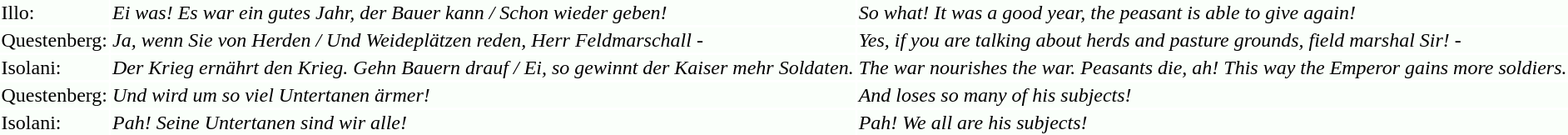<table>
<tr valign="top" bgcolor="#fafffa">
<td>Illo:</td>
<td><em>Ei was! Es war ein gutes Jahr, der Bauer kann / Schon wieder geben!</em></td>
<td><em>So what! It was a good year, the peasant is able to give again!</em></td>
</tr>
<tr valign="top" bgcolor="#fafffa">
<td>Questenberg:</td>
<td><em>Ja, wenn Sie von Herden / Und Weideplätzen reden, Herr Feldmarschall -</em></td>
<td><em>Yes, if you are talking about herds and pasture grounds, field marshal Sir! -</em></td>
</tr>
<tr valign="top" bgcolor="#fafffa">
<td>Isolani:</td>
<td><em>Der Krieg ernährt den Krieg. Gehn Bauern drauf / Ei, so gewinnt der Kaiser mehr Soldaten.</em></td>
<td><em>The war nourishes the war. Peasants die, ah! This way the Emperor gains more soldiers.</em></td>
</tr>
<tr valign="top" bgcolor="#fafffa">
<td>Questenberg:</td>
<td><em>Und wird um so viel Untertanen ärmer!</em></td>
<td><em>And loses so many of his subjects!</em></td>
</tr>
<tr valign="top" bgcolor="#fafffa">
<td>Isolani:</td>
<td><em>Pah! Seine Untertanen sind wir alle!</em></td>
<td><em>Pah! We all are his subjects!</em></td>
</tr>
</table>
